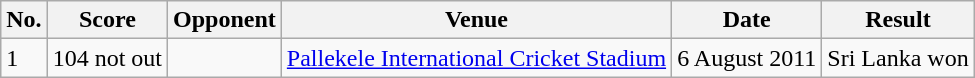<table class="wikitable">
<tr>
<th>No.</th>
<th>Score</th>
<th>Opponent</th>
<th>Venue</th>
<th>Date</th>
<th>Result</th>
</tr>
<tr>
<td>1</td>
<td>104 not out</td>
<td></td>
<td><a href='#'>Pallekele International Cricket Stadium</a></td>
<td>6 August 2011</td>
<td>Sri Lanka won</td>
</tr>
</table>
